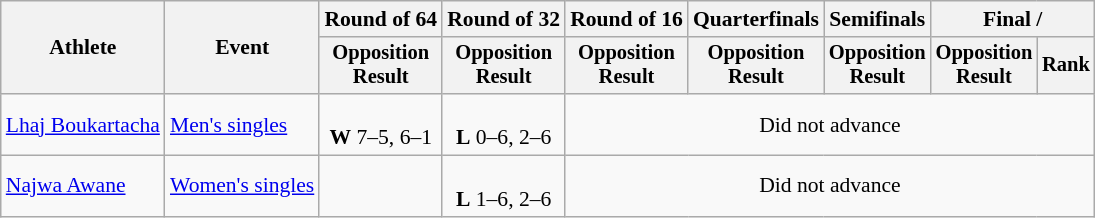<table class="wikitable" style="font-size:90%;">
<tr>
<th rowspan=2>Athlete</th>
<th rowspan=2>Event</th>
<th>Round of 64</th>
<th>Round of 32</th>
<th>Round of 16</th>
<th>Quarterfinals</th>
<th>Semifinals</th>
<th colspan=2>Final / </th>
</tr>
<tr style="font-size:95%">
<th>Opposition<br>Result</th>
<th>Opposition<br>Result</th>
<th>Opposition<br>Result</th>
<th>Opposition<br>Result</th>
<th>Opposition<br>Result</th>
<th>Opposition<br>Result</th>
<th>Rank</th>
</tr>
<tr align=center>
<td align=left><a href='#'>Lhaj Boukartacha</a></td>
<td align=left><a href='#'>Men's singles</a></td>
<td><br><strong>W</strong> 7–5, 6–1</td>
<td><br><strong>L</strong> 0–6, 2–6</td>
<td colspan="5">Did not advance</td>
</tr>
<tr align=center>
<td align=left><a href='#'>Najwa Awane</a></td>
<td align=left><a href='#'>Women's singles</a></td>
<td></td>
<td><br><strong>L</strong> 1–6, 2–6</td>
<td colspan=5>Did not advance</td>
</tr>
</table>
